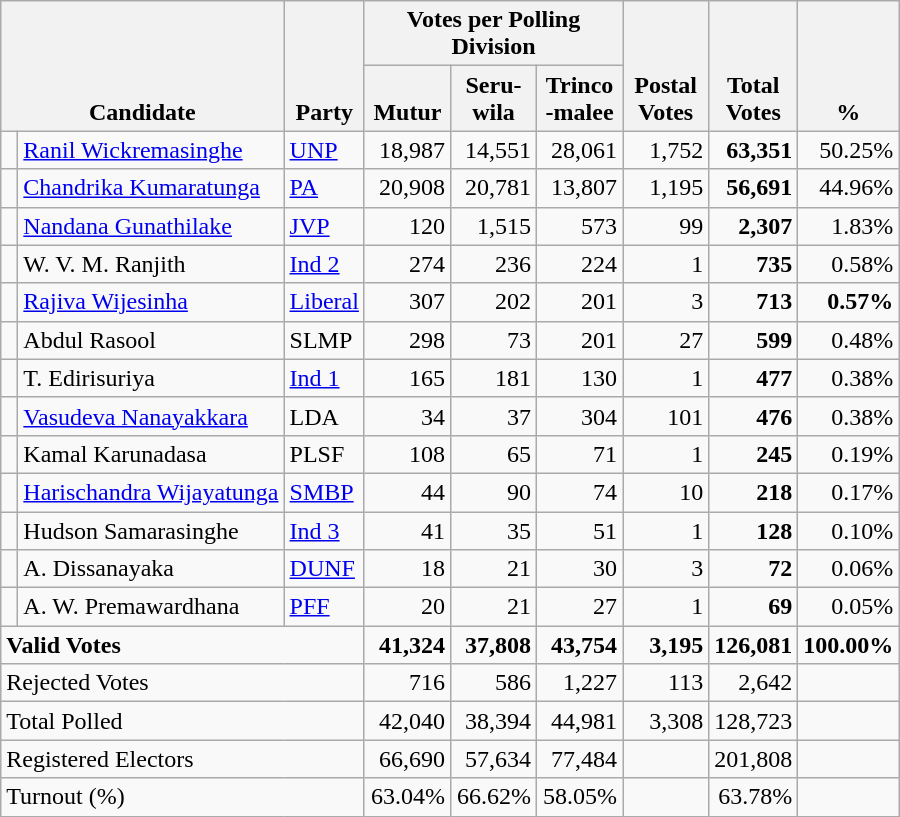<table class="wikitable" border="1" style="text-align:right;">
<tr>
<th align=left valign=bottom rowspan=2 colspan=2>Candidate</th>
<th align=left valign=bottom rowspan=2 width="40">Party</th>
<th colspan=3>Votes per Polling Division</th>
<th align=center valign=bottom rowspan=2 width="50">Postal<br>Votes</th>
<th align=center valign=bottom rowspan=2 width="50">Total Votes</th>
<th align=center valign=bottom rowspan=2 width="50">%</th>
</tr>
<tr>
<th align=center valign=bottom width="50">Mutur</th>
<th align=center valign=bottom width="50">Seru-<br>wila</th>
<th align=center valign=bottom width="50">Trinco<br>-malee</th>
</tr>
<tr>
<td bgcolor=> </td>
<td align=left><a href='#'>Ranil Wickremasinghe</a></td>
<td align=left><a href='#'>UNP</a></td>
<td>18,987</td>
<td>14,551</td>
<td>28,061</td>
<td>1,752</td>
<td><strong>63,351</strong></td>
<td>50.25%</td>
</tr>
<tr>
<td bgcolor=> </td>
<td align=left><a href='#'>Chandrika Kumaratunga</a></td>
<td align=left><a href='#'>PA</a></td>
<td>20,908</td>
<td>20,781</td>
<td>13,807</td>
<td>1,195</td>
<td><strong>56,691</strong></td>
<td>44.96%</td>
</tr>
<tr>
<td bgcolor=> </td>
<td align=left><a href='#'>Nandana Gunathilake</a></td>
<td align=left><a href='#'>JVP</a></td>
<td>120</td>
<td>1,515</td>
<td>573</td>
<td>99</td>
<td><strong>2,307</strong></td>
<td>1.83%</td>
</tr>
<tr>
<td bgcolor=> </td>
<td align=left>W. V. M. Ranjith</td>
<td align=left><a href='#'>Ind 2</a></td>
<td>274</td>
<td>236</td>
<td>224</td>
<td>1</td>
<td><strong>735</strong></td>
<td>0.58%</td>
</tr>
<tr>
<td></td>
<td align=left><a href='#'>Rajiva Wijesinha</a></td>
<td align=left><a href='#'>Liberal</a></td>
<td>307</td>
<td>202</td>
<td>201</td>
<td>3</td>
<td><strong>713</strong></td>
<td><strong>0.57%</strong></td>
</tr>
<tr>
<td></td>
<td align=left>Abdul Rasool</td>
<td align=left>SLMP</td>
<td>298</td>
<td>73</td>
<td>201</td>
<td>27</td>
<td><strong>599</strong></td>
<td>0.48%</td>
</tr>
<tr>
<td bgcolor=> </td>
<td align=left>T. Edirisuriya</td>
<td align=left><a href='#'>Ind 1</a></td>
<td>165</td>
<td>181</td>
<td>130</td>
<td>1</td>
<td><strong>477</strong></td>
<td>0.38%</td>
</tr>
<tr>
<td></td>
<td align=left><a href='#'>Vasudeva Nanayakkara</a></td>
<td align=left>LDA</td>
<td>34</td>
<td>37</td>
<td>304</td>
<td>101</td>
<td><strong>476</strong></td>
<td>0.38%</td>
</tr>
<tr>
<td></td>
<td align=left>Kamal Karunadasa</td>
<td align=left>PLSF</td>
<td>108</td>
<td>65</td>
<td>71</td>
<td>1</td>
<td><strong>245</strong></td>
<td>0.19%</td>
</tr>
<tr>
<td bgcolor=> </td>
<td align=left><a href='#'>Harischandra Wijayatunga</a></td>
<td align=left><a href='#'>SMBP</a></td>
<td>44</td>
<td>90</td>
<td>74</td>
<td>10</td>
<td><strong>218</strong></td>
<td>0.17%</td>
</tr>
<tr>
<td bgcolor=> </td>
<td align=left>Hudson Samarasinghe</td>
<td align=left><a href='#'>Ind 3</a></td>
<td>41</td>
<td>35</td>
<td>51</td>
<td>1</td>
<td><strong>128</strong></td>
<td>0.10%</td>
</tr>
<tr>
<td></td>
<td align=left>A. Dissanayaka</td>
<td align=left><a href='#'>DUNF</a></td>
<td>18</td>
<td>21</td>
<td>30</td>
<td>3</td>
<td><strong>72</strong></td>
<td>0.06%</td>
</tr>
<tr>
<td></td>
<td align=left>A. W. Premawardhana</td>
<td align=left><a href='#'>PFF</a></td>
<td>20</td>
<td>21</td>
<td>27</td>
<td>1</td>
<td><strong>69</strong></td>
<td>0.05%</td>
</tr>
<tr>
<td align=left colspan=3><strong>Valid Votes</strong></td>
<td><strong>41,324</strong></td>
<td><strong>37,808</strong></td>
<td><strong>43,754</strong></td>
<td><strong>3,195</strong></td>
<td><strong>126,081</strong></td>
<td><strong>100.00%</strong></td>
</tr>
<tr>
<td align=left colspan=3>Rejected Votes</td>
<td>716</td>
<td>586</td>
<td>1,227</td>
<td>113</td>
<td>2,642</td>
<td></td>
</tr>
<tr>
<td align=left colspan=3>Total Polled</td>
<td>42,040</td>
<td>38,394</td>
<td>44,981</td>
<td>3,308</td>
<td>128,723</td>
<td></td>
</tr>
<tr>
<td align=left colspan=3>Registered Electors</td>
<td>66,690</td>
<td>57,634</td>
<td>77,484</td>
<td></td>
<td>201,808</td>
<td></td>
</tr>
<tr>
<td align=left colspan=3>Turnout (%)</td>
<td>63.04%</td>
<td>66.62%</td>
<td>58.05%</td>
<td></td>
<td>63.78%</td>
<td></td>
</tr>
</table>
